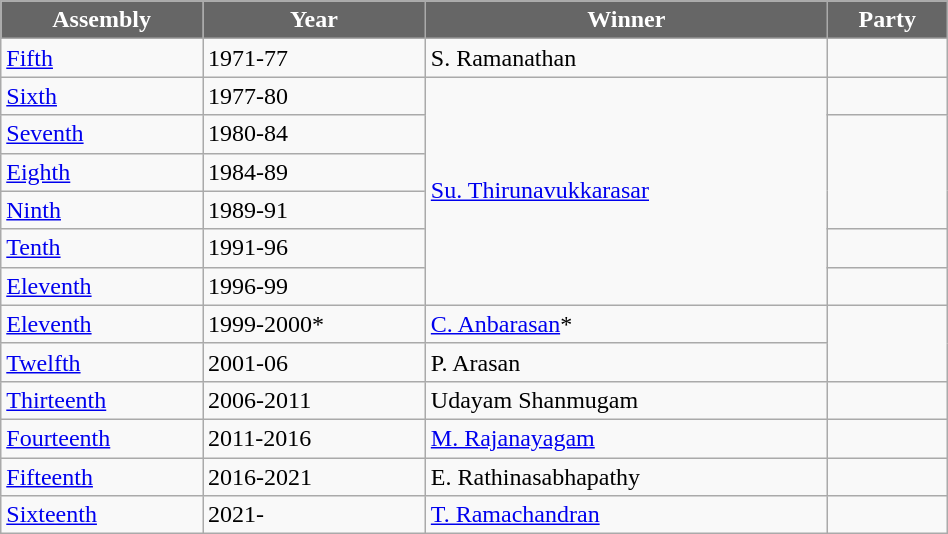<table class="wikitable" width="50%">
<tr>
<th style="background-color:#666666; color:white">Assembly</th>
<th style="background-color:#666666; color:white">Year</th>
<th style="background-color:#666666; color:white">Winner</th>
<th style="background-color:#666666; color:white" colspan="2">Party</th>
</tr>
<tr>
<td><a href='#'>Fifth</a></td>
<td>1971-77</td>
<td>S. Ramanathan</td>
<td></td>
</tr>
<tr>
<td><a href='#'>Sixth</a></td>
<td>1977-80</td>
<td rowspan="6"><a href='#'>Su. Thirunavukkarasar</a></td>
<td></td>
</tr>
<tr>
<td><a href='#'>Seventh</a></td>
<td>1980-84</td>
</tr>
<tr>
<td><a href='#'>Eighth</a></td>
<td>1984-89</td>
</tr>
<tr>
<td><a href='#'>Ninth</a></td>
<td>1989-91</td>
</tr>
<tr>
<td><a href='#'>Tenth</a></td>
<td>1991-96</td>
<td></td>
</tr>
<tr>
<td><a href='#'>Eleventh</a></td>
<td>1996-99</td>
<td></td>
</tr>
<tr>
<td><a href='#'>Eleventh</a></td>
<td>1999-2000*</td>
<td><a href='#'>C. Anbarasan</a>*</td>
</tr>
<tr>
<td><a href='#'>Twelfth</a></td>
<td>2001-06</td>
<td>P. Arasan</td>
</tr>
<tr>
<td><a href='#'>Thirteenth</a></td>
<td>2006-2011</td>
<td>Udayam Shanmugam</td>
<td></td>
</tr>
<tr>
<td><a href='#'>Fourteenth</a></td>
<td>2011-2016</td>
<td><a href='#'>M. Rajanayagam</a></td>
<td></td>
</tr>
<tr>
<td><a href='#'>Fifteenth</a></td>
<td>2016-2021</td>
<td>E. Rathinasabhapathy</td>
</tr>
<tr>
<td><a href='#'>Sixteenth</a></td>
<td>2021-</td>
<td><a href='#'>T. Ramachandran</a></td>
<td></td>
</tr>
</table>
